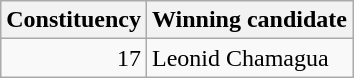<table class=wikitable style=text-align:right>
<tr>
<th>Constituency</th>
<th>Winning candidate</th>
</tr>
<tr>
<td>17</td>
<td align=left>Leonid Chamagua</td>
</tr>
</table>
